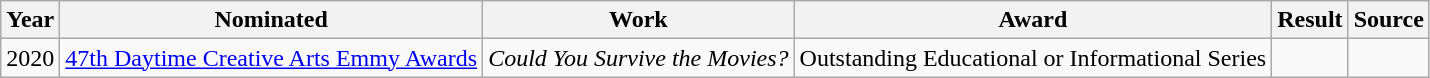<table class="wikitable sortable">
<tr>
<th>Year</th>
<th>Nominated</th>
<th>Work</th>
<th>Award</th>
<th>Result</th>
<th>Source</th>
</tr>
<tr>
<td>2020</td>
<td><a href='#'>47th Daytime Creative Arts Emmy Awards</a></td>
<td><em>Could You Survive the Movies?</em></td>
<td>Outstanding Educational or Informational Series</td>
<td></td>
<td></td>
</tr>
</table>
